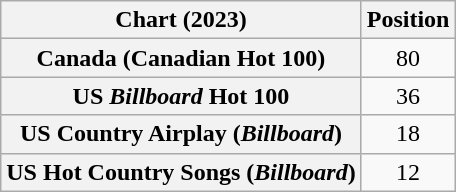<table class="wikitable sortable plainrowheaders" style="text-align:center">
<tr>
<th scope="col">Chart (2023)</th>
<th scope="col">Position</th>
</tr>
<tr>
<th scope="row">Canada (Canadian Hot 100)</th>
<td>80</td>
</tr>
<tr>
<th scope="row">US <em>Billboard</em> Hot 100</th>
<td>36</td>
</tr>
<tr>
<th scope="row">US Country Airplay (<em>Billboard</em>)</th>
<td>18</td>
</tr>
<tr>
<th scope="row">US Hot Country Songs (<em>Billboard</em>)</th>
<td>12</td>
</tr>
</table>
